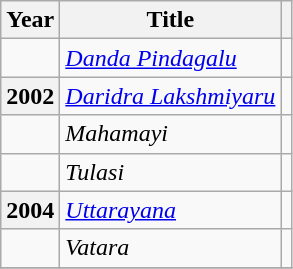<table class="wikitable plainrowheaders sortable">
<tr>
<th scope="col">Year</th>
<th scope="col">Title</th>
<th scope="col" class="unsortable"></th>
</tr>
<tr>
<td></td>
<td><em><a href='#'>Danda Pindagalu</a></em></td>
<td></td>
</tr>
<tr>
<th scope="row">2002</th>
<td><em><a href='#'>Daridra Lakshmiyaru</a></em></td>
<td></td>
</tr>
<tr>
<td></td>
<td><em>Mahamayi</em></td>
<td></td>
</tr>
<tr>
<td></td>
<td><em>Tulasi</em></td>
<td></td>
</tr>
<tr>
<th scope="row">2004</th>
<td><em><a href='#'>Uttarayana</a></em></td>
<td></td>
</tr>
<tr>
<td></td>
<td><em>Vatara</em></td>
<td></td>
</tr>
<tr>
</tr>
</table>
